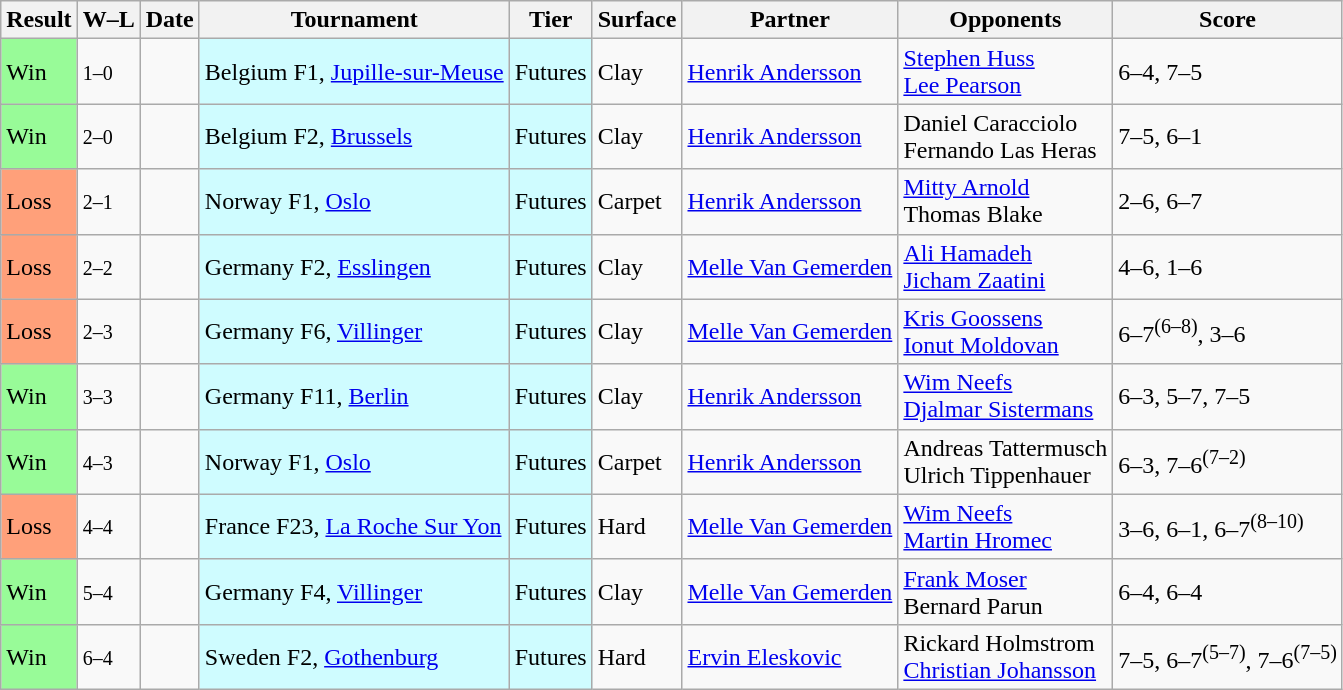<table class="sortable wikitable">
<tr>
<th>Result</th>
<th class="unsortable">W–L</th>
<th>Date</th>
<th>Tournament</th>
<th>Tier</th>
<th>Surface</th>
<th>Partner</th>
<th>Opponents</th>
<th class="unsortable">Score</th>
</tr>
<tr>
<td style="background:#98fb98;">Win</td>
<td><small>1–0</small></td>
<td></td>
<td style="background:#cffcff;">Belgium F1, <a href='#'>Jupille-sur-Meuse</a></td>
<td style="background:#cffcff;">Futures</td>
<td>Clay</td>
<td> <a href='#'>Henrik Andersson</a></td>
<td> <a href='#'>Stephen Huss</a> <br>  <a href='#'>Lee Pearson</a></td>
<td>6–4, 7–5</td>
</tr>
<tr>
<td style="background:#98fb98;">Win</td>
<td><small>2–0</small></td>
<td></td>
<td style="background:#cffcff;">Belgium F2, <a href='#'>Brussels</a></td>
<td style="background:#cffcff;">Futures</td>
<td>Clay</td>
<td> <a href='#'>Henrik Andersson</a></td>
<td> Daniel Caracciolo <br>  Fernando Las Heras</td>
<td>7–5, 6–1</td>
</tr>
<tr>
<td style="background:#ffa07a;">Loss</td>
<td><small>2–1</small></td>
<td></td>
<td style="background:#cffcff;">Norway F1, <a href='#'>Oslo</a></td>
<td style="background:#cffcff;">Futures</td>
<td>Carpet</td>
<td> <a href='#'>Henrik Andersson</a></td>
<td> <a href='#'>Mitty Arnold</a> <br>  Thomas Blake</td>
<td>2–6, 6–7</td>
</tr>
<tr>
<td style="background:#ffa07a;">Loss</td>
<td><small>2–2</small></td>
<td></td>
<td style="background:#cffcff;">Germany F2, <a href='#'>Esslingen</a></td>
<td style="background:#cffcff;">Futures</td>
<td>Clay</td>
<td> <a href='#'>Melle Van Gemerden</a></td>
<td> <a href='#'>Ali Hamadeh</a> <br>  <a href='#'>Jicham Zaatini</a></td>
<td>4–6, 1–6</td>
</tr>
<tr>
<td style="background:#ffa07a;">Loss</td>
<td><small>2–3</small></td>
<td></td>
<td style="background:#cffcff;">Germany F6, <a href='#'>Villinger</a></td>
<td style="background:#cffcff;">Futures</td>
<td>Clay</td>
<td> <a href='#'>Melle Van Gemerden</a></td>
<td> <a href='#'>Kris Goossens</a> <br>  <a href='#'>Ionut Moldovan</a></td>
<td>6–7<sup>(6–8)</sup>, 3–6</td>
</tr>
<tr>
<td style="background:#98fb98;">Win</td>
<td><small>3–3</small></td>
<td></td>
<td style="background:#cffcff;">Germany F11, <a href='#'>Berlin</a></td>
<td style="background:#cffcff;">Futures</td>
<td>Clay</td>
<td> <a href='#'>Henrik Andersson</a></td>
<td> <a href='#'>Wim Neefs</a> <br>  <a href='#'>Djalmar Sistermans</a></td>
<td>6–3, 5–7, 7–5</td>
</tr>
<tr>
<td style="background:#98fb98;">Win</td>
<td><small>4–3</small></td>
<td></td>
<td style="background:#cffcff;">Norway F1, <a href='#'>Oslo</a></td>
<td style="background:#cffcff;">Futures</td>
<td>Carpet</td>
<td> <a href='#'>Henrik Andersson</a></td>
<td> Andreas Tattermusch <br>  Ulrich Tippenhauer</td>
<td>6–3, 7–6<sup>(7–2)</sup></td>
</tr>
<tr>
<td style="background:#ffa07a;">Loss</td>
<td><small>4–4</small></td>
<td></td>
<td style="background:#cffcff;">France F23, <a href='#'>La Roche Sur Yon</a></td>
<td style="background:#cffcff;">Futures</td>
<td>Hard</td>
<td> <a href='#'>Melle Van Gemerden</a></td>
<td> <a href='#'>Wim Neefs</a> <br>  <a href='#'>Martin Hromec</a></td>
<td>3–6, 6–1, 6–7<sup>(8–10)</sup></td>
</tr>
<tr>
<td style="background:#98fb98;">Win</td>
<td><small>5–4</small></td>
<td></td>
<td style="background:#cffcff;">Germany F4, <a href='#'>Villinger</a></td>
<td style="background:#cffcff;">Futures</td>
<td>Clay</td>
<td> <a href='#'>Melle Van Gemerden</a></td>
<td> <a href='#'>Frank Moser</a> <br>  Bernard Parun</td>
<td>6–4, 6–4</td>
</tr>
<tr>
<td style="background:#98fb98;">Win</td>
<td><small>6–4</small></td>
<td></td>
<td style="background:#cffcff;">Sweden F2, <a href='#'>Gothenburg</a></td>
<td style="background:#cffcff;">Futures</td>
<td>Hard</td>
<td> <a href='#'>Ervin Eleskovic</a></td>
<td> Rickard Holmstrom <br>  <a href='#'>Christian Johansson</a></td>
<td>7–5, 6–7<sup>(5–7)</sup>, 7–6<sup>(7–5)</sup></td>
</tr>
</table>
